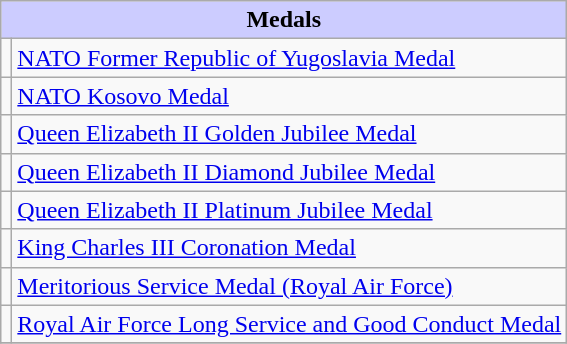<table class="wikitable">
<tr style="background:#ccf; text-align:center;">
<td colspan=2><strong>Medals</strong></td>
</tr>
<tr>
<td></td>
<td><a href='#'>NATO Former Republic of Yugoslavia Medal</a></td>
</tr>
<tr>
<td></td>
<td><a href='#'>NATO Kosovo Medal</a></td>
</tr>
<tr>
<td></td>
<td><a href='#'>Queen Elizabeth II Golden Jubilee Medal</a></td>
</tr>
<tr>
<td></td>
<td><a href='#'>Queen Elizabeth II Diamond Jubilee Medal</a></td>
</tr>
<tr>
<td></td>
<td><a href='#'>Queen Elizabeth II Platinum Jubilee Medal</a></td>
</tr>
<tr>
<td></td>
<td><a href='#'>King Charles III Coronation Medal</a></td>
</tr>
<tr>
<td></td>
<td><a href='#'>Meritorious Service Medal (Royal Air Force)</a></td>
</tr>
<tr>
<td></td>
<td><a href='#'>Royal Air Force Long Service and Good Conduct Medal</a></td>
</tr>
<tr>
</tr>
</table>
